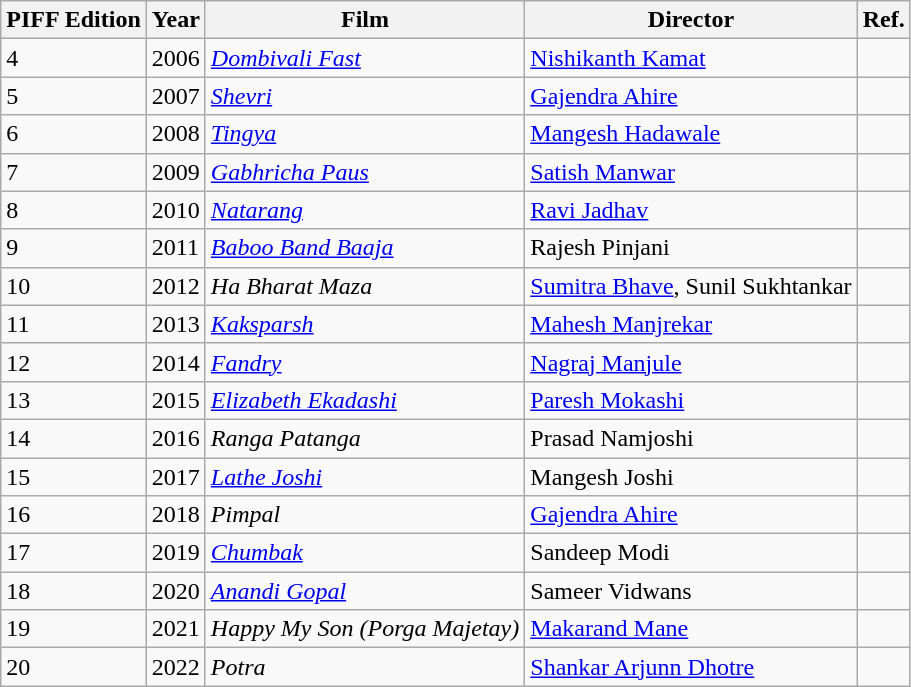<table class="wikitable sortable">
<tr>
<th>PIFF Edition</th>
<th>Year</th>
<th>Film</th>
<th>Director</th>
<th>Ref.</th>
</tr>
<tr>
<td>4</td>
<td>2006</td>
<td><em><a href='#'>Dombivali Fast</a></em></td>
<td><a href='#'>Nishikanth Kamat</a></td>
<td></td>
</tr>
<tr>
<td>5</td>
<td>2007</td>
<td><em><a href='#'>Shevri</a></em></td>
<td><a href='#'>Gajendra Ahire</a></td>
<td></td>
</tr>
<tr>
<td>6</td>
<td>2008</td>
<td><em><a href='#'>Tingya</a></em></td>
<td><a href='#'>Mangesh Hadawale</a></td>
<td></td>
</tr>
<tr>
<td>7</td>
<td>2009</td>
<td><em><a href='#'>Gabhricha Paus</a></em></td>
<td><a href='#'>Satish Manwar</a></td>
<td></td>
</tr>
<tr>
<td>8</td>
<td>2010</td>
<td><em><a href='#'>Natarang</a></em></td>
<td><a href='#'>Ravi Jadhav</a></td>
<td></td>
</tr>
<tr>
<td>9</td>
<td>2011</td>
<td><em><a href='#'>Baboo Band Baaja</a></em></td>
<td>Rajesh Pinjani</td>
<td></td>
</tr>
<tr>
<td>10</td>
<td>2012</td>
<td><em>Ha Bharat Maza</em></td>
<td><a href='#'>Sumitra Bhave</a>, Sunil Sukhtankar</td>
<td></td>
</tr>
<tr>
<td>11</td>
<td>2013</td>
<td><em><a href='#'>Kaksparsh</a></em></td>
<td><a href='#'>Mahesh Manjrekar</a></td>
<td></td>
</tr>
<tr>
<td>12</td>
<td>2014</td>
<td><em><a href='#'>Fandry</a></em></td>
<td><a href='#'>Nagraj Manjule</a></td>
<td></td>
</tr>
<tr>
<td>13</td>
<td>2015</td>
<td><em><a href='#'>Elizabeth Ekadashi</a></em></td>
<td><a href='#'>Paresh Mokashi</a></td>
<td></td>
</tr>
<tr>
<td>14</td>
<td>2016</td>
<td><em>Ranga Patanga</em></td>
<td>Prasad Namjoshi</td>
<td></td>
</tr>
<tr>
<td>15</td>
<td>2017</td>
<td><em><a href='#'>Lathe Joshi</a> </em></td>
<td>Mangesh Joshi</td>
<td></td>
</tr>
<tr>
<td>16</td>
<td>2018</td>
<td><em>Pimpal</em></td>
<td><a href='#'>Gajendra Ahire</a></td>
<td></td>
</tr>
<tr>
<td>17</td>
<td>2019</td>
<td><em><a href='#'>Chumbak</a></em></td>
<td>Sandeep Modi</td>
<td></td>
</tr>
<tr>
<td>18</td>
<td>2020</td>
<td><em><a href='#'>Anandi Gopal</a></em></td>
<td>Sameer Vidwans</td>
<td></td>
</tr>
<tr>
<td>19</td>
<td>2021</td>
<td><em>Happy My Son (Porga Majetay)</em></td>
<td><a href='#'>Makarand Mane</a></td>
<td></td>
</tr>
<tr>
<td>20</td>
<td>2022</td>
<td><em>Potra</em></td>
<td><a href='#'>Shankar Arjunn Dhotre</a></td>
<td></td>
</tr>
</table>
